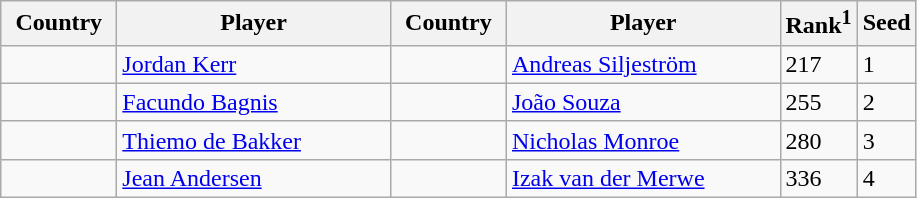<table class="sortable wikitable">
<tr>
<th width="70">Country</th>
<th width="175">Player</th>
<th width="70">Country</th>
<th width="175">Player</th>
<th>Rank<sup>1</sup></th>
<th>Seed</th>
</tr>
<tr>
<td></td>
<td><a href='#'>Jordan Kerr</a></td>
<td></td>
<td><a href='#'>Andreas Siljeström</a></td>
<td>217</td>
<td>1</td>
</tr>
<tr>
<td></td>
<td><a href='#'>Facundo Bagnis</a></td>
<td></td>
<td><a href='#'>João Souza</a></td>
<td>255</td>
<td>2</td>
</tr>
<tr>
<td></td>
<td><a href='#'>Thiemo de Bakker</a></td>
<td></td>
<td><a href='#'>Nicholas Monroe</a></td>
<td>280</td>
<td>3</td>
</tr>
<tr>
<td></td>
<td><a href='#'>Jean Andersen</a></td>
<td></td>
<td><a href='#'>Izak van der Merwe</a></td>
<td>336</td>
<td>4</td>
</tr>
</table>
